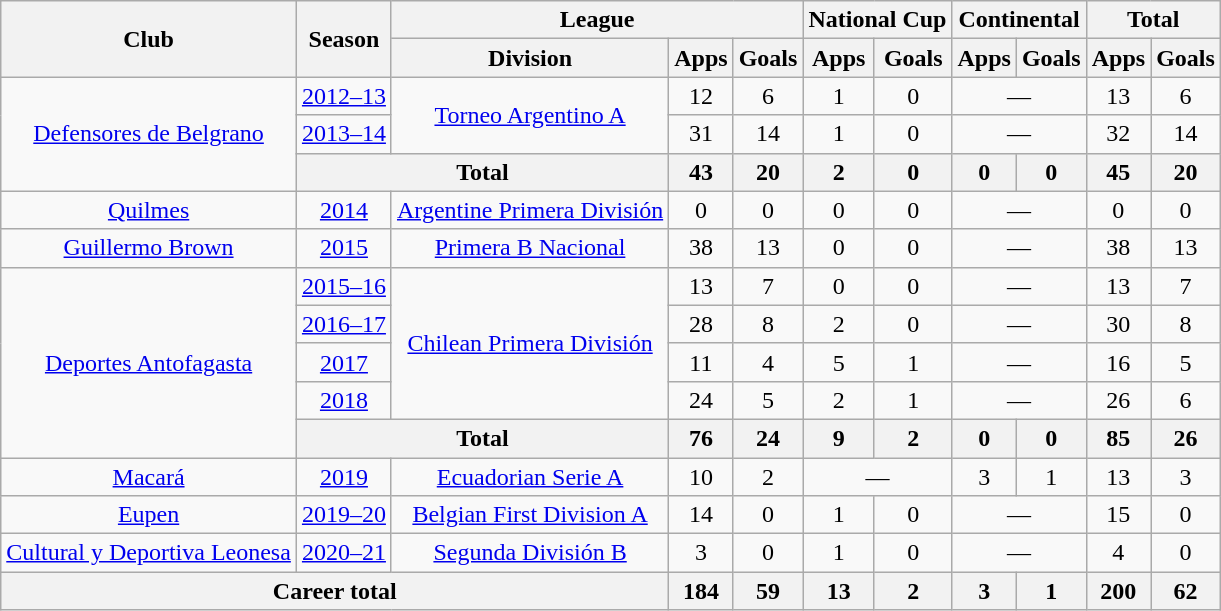<table class="wikitable" style="text-align:center">
<tr>
<th rowspan="2">Club</th>
<th rowspan="2">Season</th>
<th colspan="3">League</th>
<th colspan="2">National Cup</th>
<th colspan="2">Continental</th>
<th colspan="2">Total</th>
</tr>
<tr>
<th>Division</th>
<th>Apps</th>
<th>Goals</th>
<th>Apps</th>
<th>Goals</th>
<th>Apps</th>
<th>Goals</th>
<th>Apps</th>
<th>Goals</th>
</tr>
<tr>
<td rowspan="3"><a href='#'>Defensores de Belgrano</a></td>
<td><a href='#'>2012–13</a></td>
<td rowspan="2"><a href='#'>Torneo Argentino A</a></td>
<td>12</td>
<td>6</td>
<td>1</td>
<td>0</td>
<td colspan="2">—</td>
<td>13</td>
<td>6</td>
</tr>
<tr>
<td><a href='#'>2013–14</a></td>
<td>31</td>
<td>14</td>
<td>1</td>
<td>0</td>
<td colspan="2">—</td>
<td>32</td>
<td>14</td>
</tr>
<tr>
<th colspan="2">Total</th>
<th>43</th>
<th>20</th>
<th>2</th>
<th>0</th>
<th>0</th>
<th>0</th>
<th>45</th>
<th>20</th>
</tr>
<tr>
<td><a href='#'>Quilmes</a></td>
<td><a href='#'>2014</a></td>
<td><a href='#'>Argentine Primera División</a></td>
<td>0</td>
<td>0</td>
<td>0</td>
<td>0</td>
<td colspan="2">—</td>
<td>0</td>
<td>0</td>
</tr>
<tr>
<td><a href='#'>Guillermo Brown</a></td>
<td><a href='#'>2015</a></td>
<td><a href='#'>Primera B Nacional</a></td>
<td>38</td>
<td>13</td>
<td>0</td>
<td>0</td>
<td colspan="2">—</td>
<td>38</td>
<td>13</td>
</tr>
<tr>
<td rowspan="5"><a href='#'>Deportes Antofagasta</a></td>
<td><a href='#'>2015–16</a></td>
<td rowspan="4"><a href='#'>Chilean Primera División</a></td>
<td>13</td>
<td>7</td>
<td>0</td>
<td>0</td>
<td colspan="2">—</td>
<td>13</td>
<td>7</td>
</tr>
<tr>
<td><a href='#'>2016–17</a></td>
<td>28</td>
<td>8</td>
<td>2</td>
<td>0</td>
<td colspan="2">—</td>
<td>30</td>
<td>8</td>
</tr>
<tr>
<td><a href='#'>2017</a></td>
<td>11</td>
<td>4</td>
<td>5</td>
<td>1</td>
<td colspan="2">—</td>
<td>16</td>
<td>5</td>
</tr>
<tr>
<td><a href='#'>2018</a></td>
<td>24</td>
<td>5</td>
<td>2</td>
<td>1</td>
<td colspan="2">—</td>
<td>26</td>
<td>6</td>
</tr>
<tr>
<th colspan="2">Total</th>
<th>76</th>
<th>24</th>
<th>9</th>
<th>2</th>
<th>0</th>
<th>0</th>
<th>85</th>
<th>26</th>
</tr>
<tr>
<td><a href='#'>Macará</a></td>
<td><a href='#'>2019</a></td>
<td><a href='#'>Ecuadorian Serie A</a></td>
<td>10</td>
<td>2</td>
<td colspan="2">—</td>
<td>3</td>
<td>1</td>
<td>13</td>
<td>3</td>
</tr>
<tr>
<td><a href='#'>Eupen</a></td>
<td><a href='#'>2019–20</a></td>
<td><a href='#'>Belgian First Division A</a></td>
<td>14</td>
<td>0</td>
<td>1</td>
<td>0</td>
<td colspan="2">—</td>
<td>15</td>
<td>0</td>
</tr>
<tr>
<td><a href='#'>Cultural y Deportiva Leonesa</a></td>
<td><a href='#'>2020–21</a></td>
<td><a href='#'>Segunda División B</a></td>
<td>3</td>
<td>0</td>
<td>1</td>
<td>0</td>
<td colspan="2">—</td>
<td>4</td>
<td>0</td>
</tr>
<tr>
<th colspan="3">Career total</th>
<th>184</th>
<th>59</th>
<th>13</th>
<th>2</th>
<th>3</th>
<th>1</th>
<th>200</th>
<th>62</th>
</tr>
</table>
